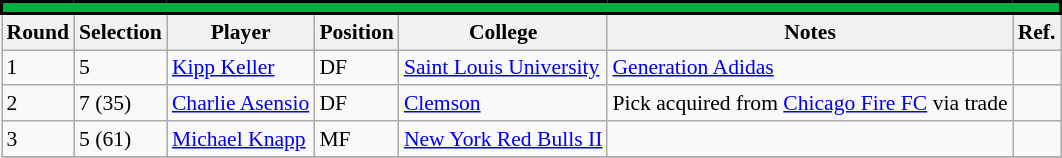<table class="wikitable sortable" style="text-align:center; font-size:90%; text-align:left;">
<tr style="border-spacing: 2px; border: 2px solid black;">
<td colspan="7" bgcolor="#00AE42" color="#000000" border="#000000" align="center"><strong></strong></td>
</tr>
<tr>
<th>Round</th>
<th>Selection</th>
<th>Player</th>
<th>Position</th>
<th>College</th>
<th>Notes</th>
<th>Ref.</th>
</tr>
<tr>
<td>1</td>
<td>5</td>
<td> <a href='#'>Kipp Keller</a></td>
<td>DF</td>
<td><a href='#'>Saint Louis University</a></td>
<td><a href='#'>Generation Adidas</a></td>
<td></td>
</tr>
<tr>
<td>2</td>
<td>7 (35)</td>
<td>  <a href='#'>Charlie Asensio</a></td>
<td>DF</td>
<td><a href='#'>Clemson</a></td>
<td>Pick acquired from <a href='#'>Chicago Fire FC</a> via trade</td>
<td></td>
</tr>
<tr>
<td>3</td>
<td>5 (61)</td>
<td>  <a href='#'>Michael Knapp</a></td>
<td>MF</td>
<td><a href='#'>New York Red Bulls II</a></td>
<td></td>
<td></td>
</tr>
<tr>
</tr>
</table>
